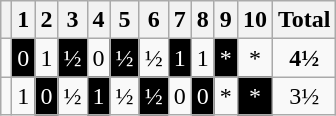<table class="wikitable" style="text-align:center">
<tr>
<th></th>
<th>1</th>
<th>2</th>
<th>3</th>
<th>4</th>
<th>5</th>
<th>6</th>
<th>7</th>
<th>8</th>
<th>9</th>
<th>10</th>
<th>Total</th>
</tr>
<tr>
<td align=left></td>
<td style="background:black; color:white">0</td>
<td>1</td>
<td style="background:black; color:white">½</td>
<td>0</td>
<td style="background:black; color:white">½</td>
<td>½</td>
<td style="background:black; color:white">1</td>
<td>1</td>
<td style="background:black; color:white">*</td>
<td>*</td>
<td><strong>4½</strong></td>
</tr>
<tr>
<td align=left></td>
<td>1</td>
<td style="background:black; color:white">0</td>
<td>½</td>
<td style="background:black; color:white">1</td>
<td>½</td>
<td style="background:black; color:white">½</td>
<td>0</td>
<td style="background:black; color:white">0</td>
<td>*</td>
<td style="background:black; color:white">*</td>
<td>3½</td>
</tr>
</table>
